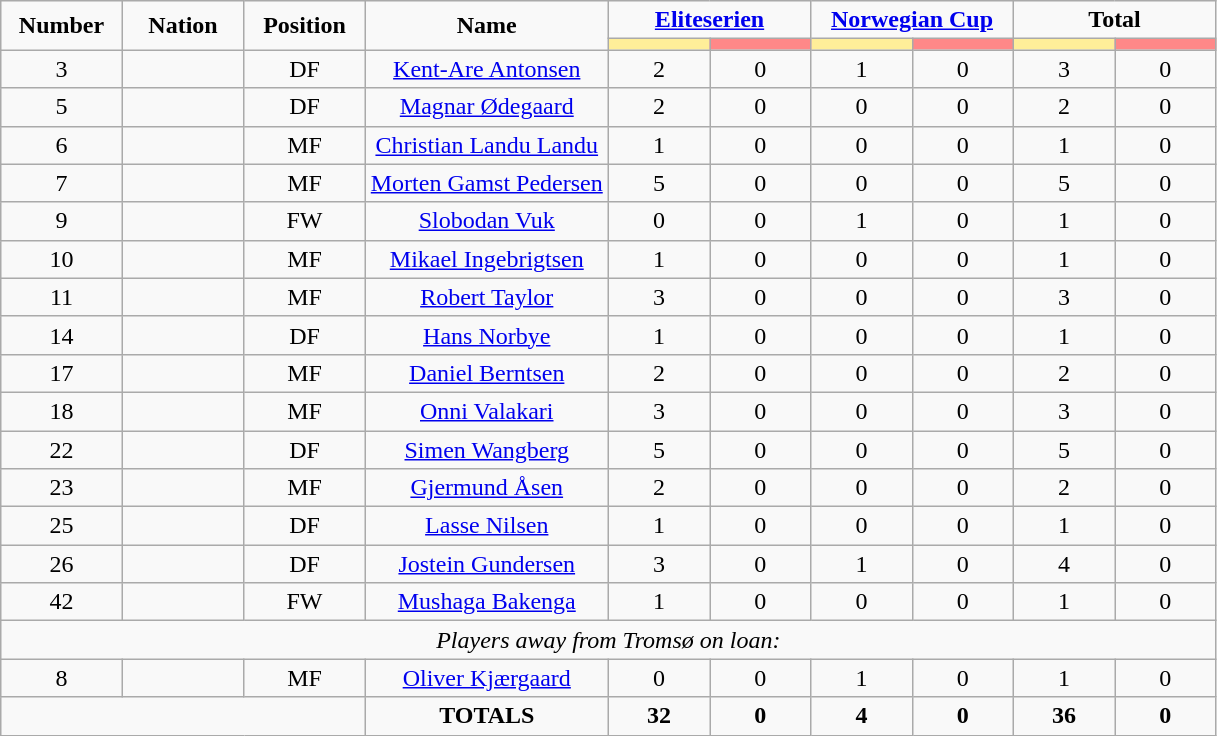<table class="wikitable" style="font-size: 100%; text-align: center;">
<tr>
<td rowspan="2" width="10%" align="center"><strong>Number</strong></td>
<td rowspan="2" width="10%" align="center"><strong>Nation</strong></td>
<td rowspan="2" width="10%" align="center"><strong>Position</strong></td>
<td rowspan="2" width="20%" align="center"><strong>Name</strong></td>
<td colspan="2" align="center"><strong><a href='#'>Eliteserien</a></strong></td>
<td colspan="2" align="center"><strong><a href='#'>Norwegian Cup</a></strong></td>
<td colspan="2" align="center"><strong>Total</strong></td>
</tr>
<tr>
<th width=60 style="background: #FFEE99"></th>
<th width=60 style="background: #FF8888"></th>
<th width=60 style="background: #FFEE99"></th>
<th width=60 style="background: #FF8888"></th>
<th width=60 style="background: #FFEE99"></th>
<th width=60 style="background: #FF8888"></th>
</tr>
<tr>
<td>3</td>
<td></td>
<td>DF</td>
<td><a href='#'>Kent-Are Antonsen</a></td>
<td>2</td>
<td>0</td>
<td>1</td>
<td>0</td>
<td>3</td>
<td>0</td>
</tr>
<tr>
<td>5</td>
<td></td>
<td>DF</td>
<td><a href='#'>Magnar Ødegaard</a></td>
<td>2</td>
<td>0</td>
<td>0</td>
<td>0</td>
<td>2</td>
<td>0</td>
</tr>
<tr>
<td>6</td>
<td></td>
<td>MF</td>
<td><a href='#'>Christian Landu Landu</a></td>
<td>1</td>
<td>0</td>
<td>0</td>
<td>0</td>
<td>1</td>
<td>0</td>
</tr>
<tr>
<td>7</td>
<td></td>
<td>MF</td>
<td><a href='#'>Morten Gamst Pedersen</a></td>
<td>5</td>
<td>0</td>
<td>0</td>
<td>0</td>
<td>5</td>
<td>0</td>
</tr>
<tr>
<td>9</td>
<td></td>
<td>FW</td>
<td><a href='#'>Slobodan Vuk</a></td>
<td>0</td>
<td>0</td>
<td>1</td>
<td>0</td>
<td>1</td>
<td>0</td>
</tr>
<tr>
<td>10</td>
<td></td>
<td>MF</td>
<td><a href='#'>Mikael Ingebrigtsen</a></td>
<td>1</td>
<td>0</td>
<td>0</td>
<td>0</td>
<td>1</td>
<td>0</td>
</tr>
<tr>
<td>11</td>
<td></td>
<td>MF</td>
<td><a href='#'>Robert Taylor</a></td>
<td>3</td>
<td>0</td>
<td>0</td>
<td>0</td>
<td>3</td>
<td>0</td>
</tr>
<tr>
<td>14</td>
<td></td>
<td>DF</td>
<td><a href='#'>Hans Norbye</a></td>
<td>1</td>
<td>0</td>
<td>0</td>
<td>0</td>
<td>1</td>
<td>0</td>
</tr>
<tr>
<td>17</td>
<td></td>
<td>MF</td>
<td><a href='#'>Daniel Berntsen</a></td>
<td>2</td>
<td>0</td>
<td>0</td>
<td>0</td>
<td>2</td>
<td>0</td>
</tr>
<tr>
<td>18</td>
<td></td>
<td>MF</td>
<td><a href='#'>Onni Valakari</a></td>
<td>3</td>
<td>0</td>
<td>0</td>
<td>0</td>
<td>3</td>
<td>0</td>
</tr>
<tr>
<td>22</td>
<td></td>
<td>DF</td>
<td><a href='#'>Simen Wangberg</a></td>
<td>5</td>
<td>0</td>
<td>0</td>
<td>0</td>
<td>5</td>
<td>0</td>
</tr>
<tr>
<td>23</td>
<td></td>
<td>MF</td>
<td><a href='#'>Gjermund Åsen</a></td>
<td>2</td>
<td>0</td>
<td>0</td>
<td>0</td>
<td>2</td>
<td>0</td>
</tr>
<tr>
<td>25</td>
<td></td>
<td>DF</td>
<td><a href='#'>Lasse Nilsen</a></td>
<td>1</td>
<td>0</td>
<td>0</td>
<td>0</td>
<td>1</td>
<td>0</td>
</tr>
<tr>
<td>26</td>
<td></td>
<td>DF</td>
<td><a href='#'>Jostein Gundersen</a></td>
<td>3</td>
<td>0</td>
<td>1</td>
<td>0</td>
<td>4</td>
<td>0</td>
</tr>
<tr>
<td>42</td>
<td></td>
<td>FW</td>
<td><a href='#'>Mushaga Bakenga</a></td>
<td>1</td>
<td>0</td>
<td>0</td>
<td>0</td>
<td>1</td>
<td>0</td>
</tr>
<tr>
<td colspan="10"><em>Players away from Tromsø on loan:</em></td>
</tr>
<tr>
<td>8</td>
<td></td>
<td>MF</td>
<td><a href='#'>Oliver Kjærgaard</a></td>
<td>0</td>
<td>0</td>
<td>1</td>
<td>0</td>
<td>1</td>
<td>0</td>
</tr>
<tr>
<td colspan="3"></td>
<td><strong>TOTALS</strong></td>
<td><strong>32</strong></td>
<td><strong>0</strong></td>
<td><strong>4</strong></td>
<td><strong>0</strong></td>
<td><strong>36</strong></td>
<td><strong>0</strong></td>
</tr>
</table>
